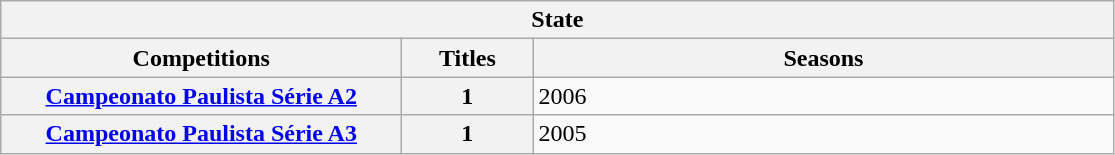<table class="wikitable">
<tr>
<th colspan="3">State</th>
</tr>
<tr>
<th style="width:260px">Competitions</th>
<th style="width:80px">Titles</th>
<th style="width:380px">Seasons</th>
</tr>
<tr>
<th style="text-align:center"><a href='#'>Campeonato Paulista Série A2</a></th>
<th style="text-align:center"><strong>1</strong></th>
<td align="left">2006</td>
</tr>
<tr>
<th style="text-align:center"><a href='#'>Campeonato Paulista Série A3</a></th>
<th style="text-align:center"><strong>1</strong></th>
<td align="left">2005</td>
</tr>
</table>
